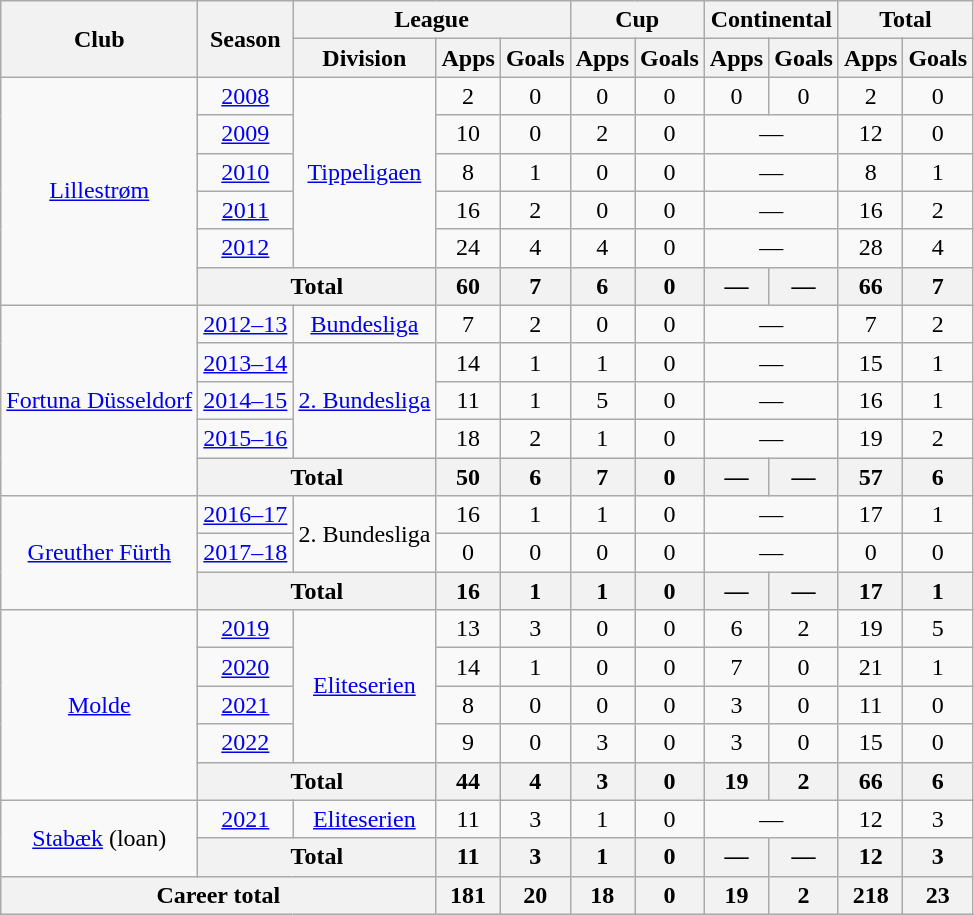<table class="wikitable" style="text-align: center">
<tr>
<th rowspan=2>Club</th>
<th rowspan=2>Season</th>
<th colspan=3>League</th>
<th colspan=2>Cup</th>
<th colspan=2>Continental</th>
<th colspan=2>Total</th>
</tr>
<tr>
<th>Division</th>
<th>Apps</th>
<th>Goals</th>
<th>Apps</th>
<th>Goals</th>
<th>Apps</th>
<th>Goals</th>
<th>Apps</th>
<th>Goals</th>
</tr>
<tr>
<td rowspan="6"><a href='#'>Lillestrøm</a></td>
<td><a href='#'>2008</a></td>
<td rowspan="5"><a href='#'>Tippeligaen</a></td>
<td>2</td>
<td>0</td>
<td>0</td>
<td>0</td>
<td>0</td>
<td>0</td>
<td>2</td>
<td>0</td>
</tr>
<tr>
<td><a href='#'>2009</a></td>
<td>10</td>
<td>0</td>
<td>2</td>
<td>0</td>
<td colspan="2">—</td>
<td>12</td>
<td>0</td>
</tr>
<tr>
<td><a href='#'>2010</a></td>
<td>8</td>
<td>1</td>
<td>0</td>
<td>0</td>
<td colspan="2">—</td>
<td>8</td>
<td>1</td>
</tr>
<tr>
<td><a href='#'>2011</a></td>
<td>16</td>
<td>2</td>
<td>0</td>
<td>0</td>
<td colspan="2">—</td>
<td>16</td>
<td>2</td>
</tr>
<tr>
<td><a href='#'>2012</a></td>
<td>24</td>
<td>4</td>
<td>4</td>
<td>0</td>
<td colspan="2">—</td>
<td>28</td>
<td>4</td>
</tr>
<tr>
<th colspan="2">Total</th>
<th>60</th>
<th>7</th>
<th>6</th>
<th>0</th>
<th>—</th>
<th>—</th>
<th>66</th>
<th>7</th>
</tr>
<tr>
<td rowspan="5"><a href='#'>Fortuna Düsseldorf</a></td>
<td><a href='#'>2012–13</a></td>
<td><a href='#'>Bundesliga</a></td>
<td>7</td>
<td>2</td>
<td>0</td>
<td>0</td>
<td colspan="2">—</td>
<td>7</td>
<td>2</td>
</tr>
<tr>
<td><a href='#'>2013–14</a></td>
<td rowspan="3"><a href='#'>2. Bundesliga</a></td>
<td>14</td>
<td>1</td>
<td>1</td>
<td>0</td>
<td colspan="2">—</td>
<td>15</td>
<td>1</td>
</tr>
<tr>
<td><a href='#'>2014–15</a></td>
<td>11</td>
<td>1</td>
<td>5</td>
<td>0</td>
<td colspan="2">—</td>
<td>16</td>
<td>1</td>
</tr>
<tr>
<td><a href='#'>2015–16</a></td>
<td>18</td>
<td>2</td>
<td>1</td>
<td>0</td>
<td colspan="2">—</td>
<td>19</td>
<td>2</td>
</tr>
<tr>
<th colspan="2">Total</th>
<th>50</th>
<th>6</th>
<th>7</th>
<th>0</th>
<th>—</th>
<th>—</th>
<th>57</th>
<th>6</th>
</tr>
<tr>
<td rowspan="3"><a href='#'>Greuther Fürth</a></td>
<td><a href='#'>2016–17</a></td>
<td rowspan="2">2. Bundesliga</td>
<td>16</td>
<td>1</td>
<td>1</td>
<td>0</td>
<td colspan="2">—</td>
<td>17</td>
<td>1</td>
</tr>
<tr>
<td><a href='#'>2017–18</a></td>
<td>0</td>
<td>0</td>
<td>0</td>
<td>0</td>
<td colspan="2">—</td>
<td>0</td>
<td>0</td>
</tr>
<tr>
<th colspan="2">Total</th>
<th>16</th>
<th>1</th>
<th>1</th>
<th>0</th>
<th>—</th>
<th>—</th>
<th>17</th>
<th>1</th>
</tr>
<tr>
<td rowspan="5"><a href='#'>Molde</a></td>
<td><a href='#'>2019</a></td>
<td rowspan="4"><a href='#'>Eliteserien</a></td>
<td>13</td>
<td>3</td>
<td>0</td>
<td>0</td>
<td>6</td>
<td>2</td>
<td>19</td>
<td>5</td>
</tr>
<tr>
<td><a href='#'>2020</a></td>
<td>14</td>
<td>1</td>
<td>0</td>
<td>0</td>
<td>7</td>
<td>0</td>
<td>21</td>
<td>1</td>
</tr>
<tr>
<td><a href='#'>2021</a></td>
<td>8</td>
<td>0</td>
<td>0</td>
<td>0</td>
<td>3</td>
<td>0</td>
<td>11</td>
<td>0</td>
</tr>
<tr>
<td><a href='#'>2022</a></td>
<td>9</td>
<td>0</td>
<td>3</td>
<td>0</td>
<td>3</td>
<td>0</td>
<td>15</td>
<td>0</td>
</tr>
<tr>
<th colspan="2">Total</th>
<th>44</th>
<th>4</th>
<th>3</th>
<th>0</th>
<th>19</th>
<th>2</th>
<th>66</th>
<th>6</th>
</tr>
<tr>
<td rowspan="2"><a href='#'>Stabæk</a> (loan)</td>
<td><a href='#'>2021</a></td>
<td rowspan="1"><a href='#'>Eliteserien</a></td>
<td>11</td>
<td>3</td>
<td>1</td>
<td>0</td>
<td colspan="2">—</td>
<td>12</td>
<td>3</td>
</tr>
<tr>
<th colspan="2">Total</th>
<th>11</th>
<th>3</th>
<th>1</th>
<th>0</th>
<th>—</th>
<th>—</th>
<th>12</th>
<th>3</th>
</tr>
<tr>
<th colspan="3">Career total</th>
<th>181</th>
<th>20</th>
<th>18</th>
<th>0</th>
<th>19</th>
<th>2</th>
<th>218</th>
<th>23</th>
</tr>
</table>
